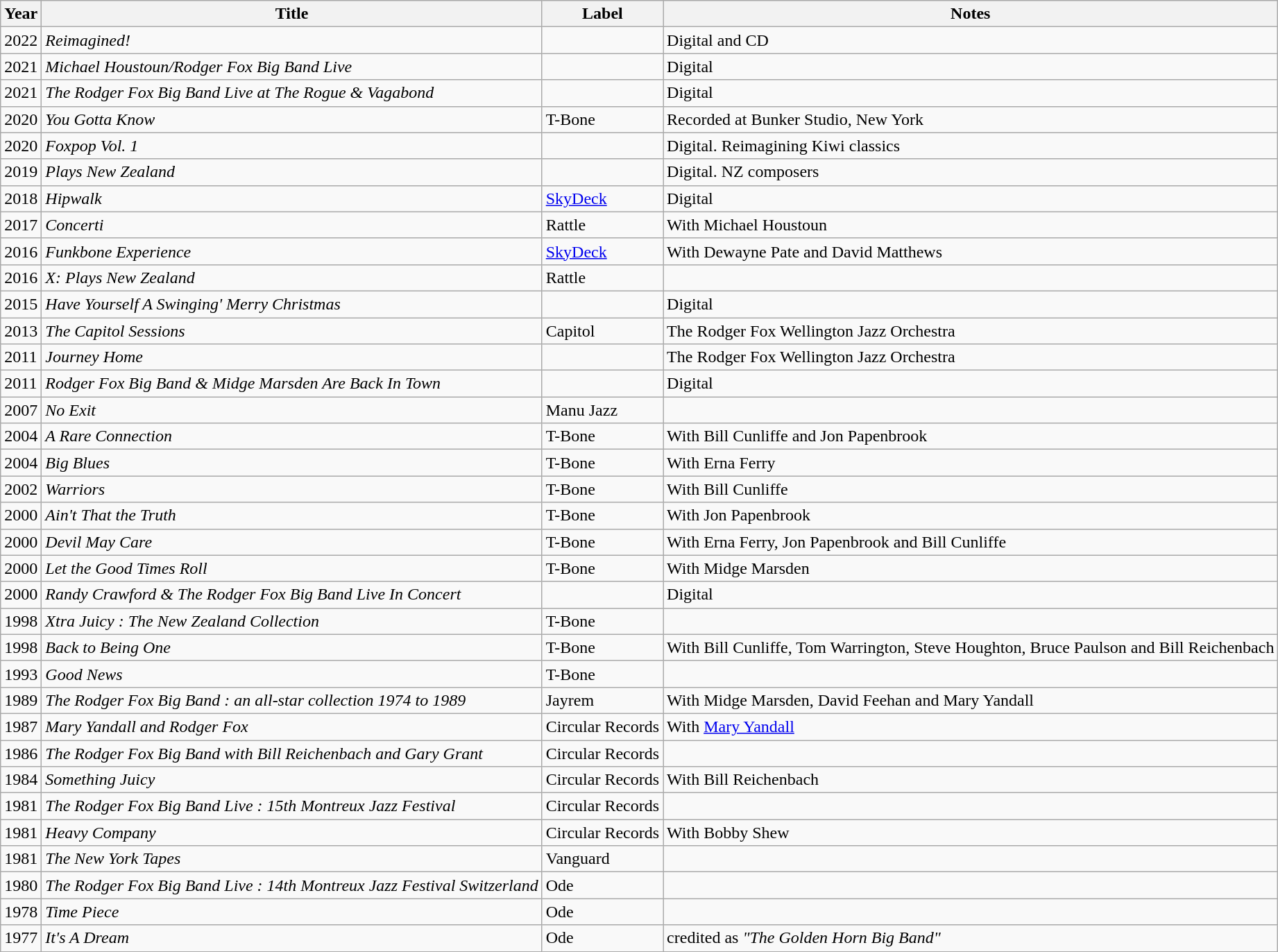<table class="wikitable">
<tr>
<th>Year</th>
<th>Title</th>
<th>Label</th>
<th>Notes</th>
</tr>
<tr>
<td>2022</td>
<td><em>Reimagined!</em></td>
<td></td>
<td>Digital and CD</td>
</tr>
<tr>
<td>2021</td>
<td><em>Michael Houstoun/Rodger Fox Big Band Live</em></td>
<td></td>
<td>Digital</td>
</tr>
<tr>
<td>2021</td>
<td><em>The Rodger Fox Big Band Live at The Rogue & Vagabond</em></td>
<td></td>
<td>Digital</td>
</tr>
<tr>
<td>2020</td>
<td><em>You Gotta Know</em></td>
<td>T-Bone</td>
<td>Recorded at Bunker Studio, New York</td>
</tr>
<tr>
<td>2020</td>
<td><em>Foxpop Vol. 1</em></td>
<td></td>
<td>Digital. Reimagining Kiwi classics</td>
</tr>
<tr>
<td>2019</td>
<td><em>Plays New Zealand</em></td>
<td></td>
<td>Digital. NZ composers</td>
</tr>
<tr>
<td>2018</td>
<td><em>Hipwalk</em></td>
<td><a href='#'>SkyDeck</a></td>
<td>Digital</td>
</tr>
<tr>
<td>2017</td>
<td><em>Concerti</em></td>
<td>Rattle</td>
<td>With Michael Houstoun</td>
</tr>
<tr>
<td>2016</td>
<td><em>Funkbone Experience</em></td>
<td><a href='#'>SkyDeck</a></td>
<td>With Dewayne Pate and David Matthews</td>
</tr>
<tr>
<td>2016</td>
<td><em>X: Plays New Zealand</em></td>
<td>Rattle</td>
<td></td>
</tr>
<tr>
<td>2015</td>
<td><em>Have Yourself A Swinging' Merry Christmas</em></td>
<td></td>
<td>Digital</td>
</tr>
<tr>
<td>2013</td>
<td><em>The Capitol Sessions</em></td>
<td>Capitol</td>
<td>The Rodger Fox Wellington Jazz Orchestra</td>
</tr>
<tr>
<td>2011</td>
<td><em>Journey Home</em></td>
<td></td>
<td>The Rodger Fox Wellington Jazz Orchestra</td>
</tr>
<tr>
<td>2011</td>
<td><em>Rodger Fox Big Band & Midge Marsden Are Back In Town</em></td>
<td></td>
<td>Digital</td>
</tr>
<tr>
<td>2007</td>
<td><em>No Exit</em></td>
<td>Manu Jazz</td>
<td></td>
</tr>
<tr>
<td>2004</td>
<td><em>A Rare Connection</em></td>
<td>T-Bone</td>
<td>With Bill Cunliffe and Jon Papenbrook</td>
</tr>
<tr>
<td>2004</td>
<td><em>Big Blues</em></td>
<td>T-Bone</td>
<td>With Erna Ferry</td>
</tr>
<tr>
<td>2002</td>
<td><em>Warriors</em></td>
<td>T-Bone</td>
<td>With Bill Cunliffe</td>
</tr>
<tr>
<td>2000</td>
<td><em>Ain't That the Truth</em></td>
<td>T-Bone</td>
<td>With Jon Papenbrook</td>
</tr>
<tr>
<td>2000</td>
<td><em>Devil May Care</em></td>
<td>T-Bone</td>
<td>With Erna Ferry, Jon Papenbrook and Bill Cunliffe</td>
</tr>
<tr>
<td>2000</td>
<td><em>Let the Good Times Roll</em></td>
<td>T-Bone</td>
<td>With Midge Marsden</td>
</tr>
<tr>
<td>2000</td>
<td><em>Randy Crawford & The Rodger Fox Big Band Live In Concert</em></td>
<td></td>
<td>Digital</td>
</tr>
<tr>
<td>1998</td>
<td><em>Xtra Juicy : The New Zealand Collection</em></td>
<td>T-Bone</td>
<td></td>
</tr>
<tr>
<td>1998</td>
<td><em>Back to Being One</em></td>
<td>T-Bone</td>
<td>With Bill Cunliffe, Tom Warrington, Steve Houghton, Bruce Paulson and Bill Reichenbach</td>
</tr>
<tr>
<td>1993</td>
<td><em>Good News</em></td>
<td>T-Bone</td>
<td></td>
</tr>
<tr>
<td>1989</td>
<td><em>The Rodger Fox Big Band : an all-star collection 1974 to 1989</em></td>
<td>Jayrem</td>
<td>With Midge Marsden, David Feehan and Mary Yandall</td>
</tr>
<tr>
<td>1987</td>
<td><em>Mary Yandall and Rodger Fox</em></td>
<td>Circular Records</td>
<td>With <a href='#'>Mary Yandall</a></td>
</tr>
<tr>
<td>1986</td>
<td><em>The Rodger Fox Big Band with Bill Reichenbach and Gary Grant</em></td>
<td>Circular Records</td>
<td></td>
</tr>
<tr>
<td>1984</td>
<td><em>Something Juicy</em></td>
<td>Circular Records</td>
<td>With Bill Reichenbach</td>
</tr>
<tr>
<td>1981</td>
<td><em>The Rodger Fox Big Band Live : 15th Montreux Jazz Festival</em></td>
<td>Circular Records</td>
<td></td>
</tr>
<tr>
<td>1981</td>
<td><em>Heavy Company</em></td>
<td>Circular Records</td>
<td>With Bobby Shew</td>
</tr>
<tr>
<td>1981</td>
<td><em>The New York Tapes</em></td>
<td>Vanguard</td>
<td></td>
</tr>
<tr>
<td>1980</td>
<td><em>The Rodger Fox Big Band Live : 14th Montreux Jazz Festival Switzerland</em></td>
<td>Ode</td>
<td></td>
</tr>
<tr>
<td>1978</td>
<td><em>Time Piece</em></td>
<td>Ode</td>
<td></td>
</tr>
<tr>
<td>1977</td>
<td><em>It's A Dream</em></td>
<td>Ode</td>
<td>credited as <em>"The Golden Horn Big Band"</em></td>
</tr>
</table>
